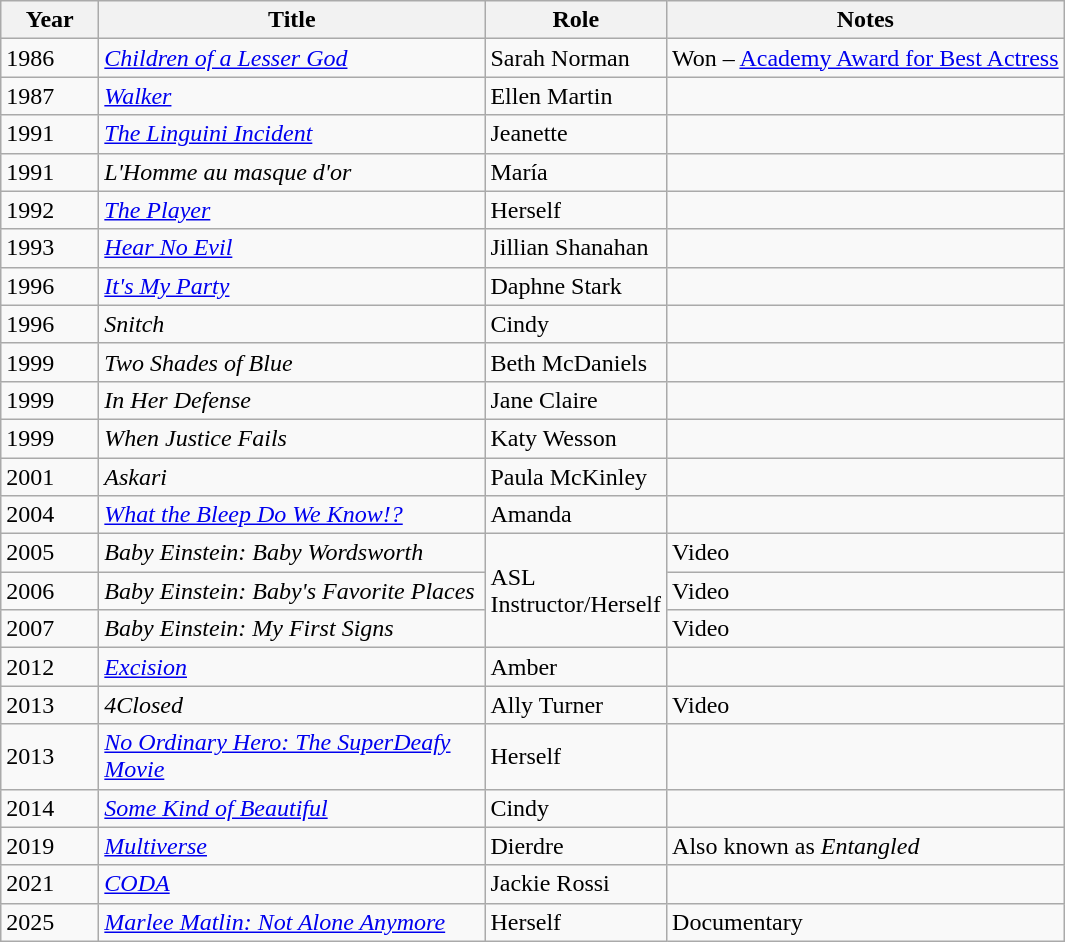<table class="wikitable sortable">
<tr>
<th width=58>Year</th>
<th width=250>Title</th>
<th width=110>Role</th>
<th class="unsortable">Notes</th>
</tr>
<tr>
<td>1986</td>
<td><em><a href='#'>Children of a Lesser God</a></em></td>
<td>Sarah Norman</td>
<td>Won – <a href='#'>Academy Award for Best Actress</a></td>
</tr>
<tr>
<td>1987</td>
<td><em><a href='#'>Walker</a></em></td>
<td>Ellen Martin</td>
<td></td>
</tr>
<tr>
<td>1991</td>
<td><em><a href='#'>The Linguini Incident</a></em></td>
<td>Jeanette</td>
<td></td>
</tr>
<tr>
<td>1991</td>
<td><em>L'Homme au masque d'or</em></td>
<td>María</td>
<td></td>
</tr>
<tr>
<td>1992</td>
<td><em><a href='#'>The Player</a></em></td>
<td>Herself</td>
<td></td>
</tr>
<tr>
<td>1993</td>
<td><em><a href='#'>Hear No Evil</a></em></td>
<td>Jillian Shanahan</td>
<td></td>
</tr>
<tr>
<td>1996</td>
<td><em><a href='#'>It's My Party</a></em></td>
<td>Daphne Stark</td>
<td></td>
</tr>
<tr>
<td>1996</td>
<td><em>Snitch</em></td>
<td>Cindy</td>
<td></td>
</tr>
<tr>
<td>1999</td>
<td><em>Two Shades of Blue</em></td>
<td>Beth McDaniels</td>
<td></td>
</tr>
<tr>
<td>1999</td>
<td><em>In Her Defense</em></td>
<td>Jane Claire</td>
<td></td>
</tr>
<tr>
<td>1999</td>
<td><em>When Justice Fails</em></td>
<td>Katy Wesson</td>
<td></td>
</tr>
<tr>
<td>2001</td>
<td><em>Askari</em></td>
<td>Paula McKinley</td>
<td></td>
</tr>
<tr>
<td>2004</td>
<td><em><a href='#'>What the Bleep Do We Know!?</a></em></td>
<td>Amanda</td>
<td></td>
</tr>
<tr>
<td>2005</td>
<td><em>Baby Einstein: Baby Wordsworth</em></td>
<td rowspan="3">ASL Instructor/Herself</td>
<td>Video</td>
</tr>
<tr>
<td>2006</td>
<td><em>Baby Einstein: Baby's Favorite Places</em></td>
<td>Video</td>
</tr>
<tr>
<td>2007</td>
<td><em>Baby Einstein: My First Signs</em></td>
<td>Video</td>
</tr>
<tr>
<td>2012</td>
<td><em><a href='#'>Excision</a></em></td>
<td>Amber</td>
<td></td>
</tr>
<tr>
<td>2013</td>
<td><em>4Closed</em></td>
<td>Ally Turner</td>
<td>Video</td>
</tr>
<tr>
<td>2013</td>
<td><em><a href='#'>No Ordinary Hero: The SuperDeafy Movie</a></em></td>
<td>Herself</td>
<td></td>
</tr>
<tr>
<td>2014</td>
<td><em><a href='#'>Some Kind of Beautiful</a></em></td>
<td>Cindy</td>
<td></td>
</tr>
<tr>
<td>2019</td>
<td><em><a href='#'>Multiverse</a></em></td>
<td>Dierdre</td>
<td>Also known as <em>Entangled</em></td>
</tr>
<tr>
<td>2021</td>
<td><em><a href='#'>CODA</a></em></td>
<td>Jackie Rossi</td>
<td></td>
</tr>
<tr>
<td>2025</td>
<td><em><a href='#'>Marlee Matlin: Not Alone Anymore</a></em></td>
<td>Herself</td>
<td>Documentary</td>
</tr>
</table>
